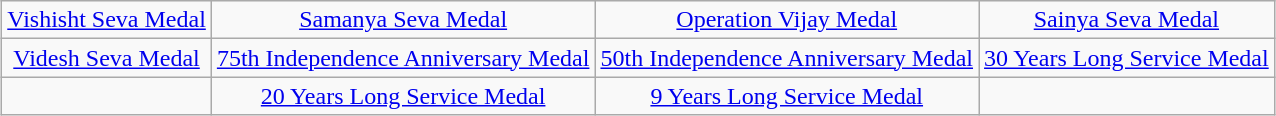<table class="wikitable" style="margin:1em auto; text-align:center;">
<tr>
<td><a href='#'>Vishisht Seva Medal</a></td>
<td><a href='#'>Samanya Seva Medal</a></td>
<td><a href='#'>Operation Vijay Medal</a></td>
<td><a href='#'>Sainya Seva Medal</a></td>
</tr>
<tr>
<td><a href='#'>Videsh Seva Medal</a></td>
<td><a href='#'>75th Independence Anniversary Medal</a></td>
<td><a href='#'>50th Independence Anniversary Medal</a></td>
<td><a href='#'>30 Years Long Service Medal</a></td>
</tr>
<tr>
<td></td>
<td><a href='#'>20 Years Long Service Medal</a></td>
<td><a href='#'>9 Years Long Service Medal</a></td>
<td></td>
</tr>
</table>
